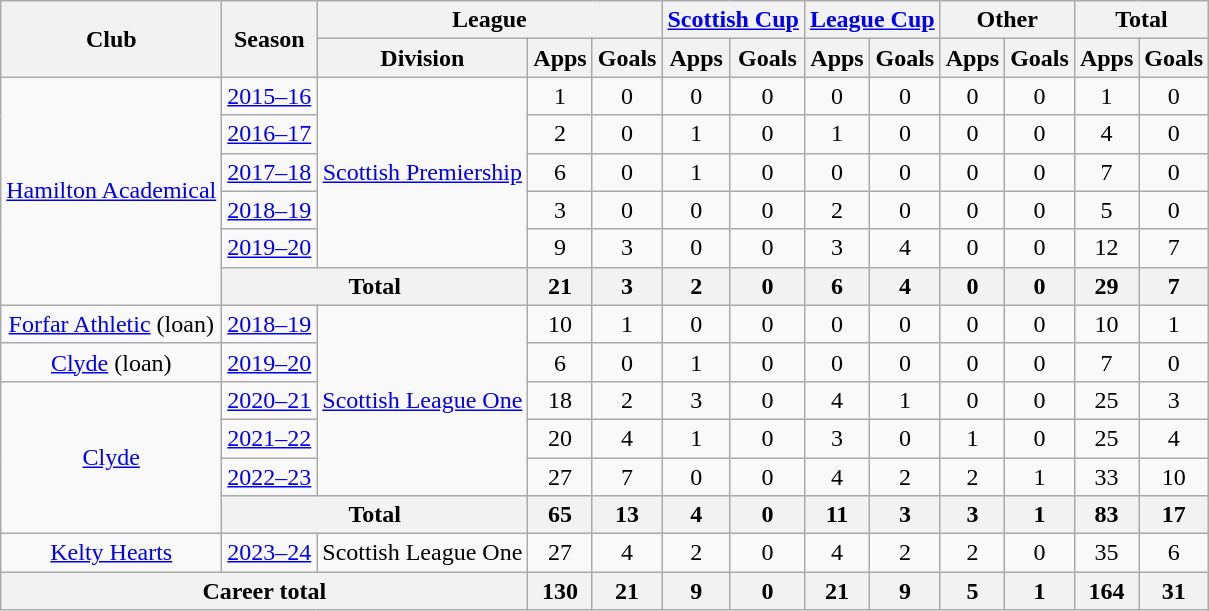<table class="wikitable" style="text-align: center">
<tr>
<th rowspan="2">Club</th>
<th rowspan="2">Season</th>
<th colspan="3">League</th>
<th colspan="2"><a href='#'>Scottish Cup</a></th>
<th colspan="2"><a href='#'>League Cup</a></th>
<th colspan="2">Other</th>
<th colspan="2">Total</th>
</tr>
<tr>
<th>Division</th>
<th>Apps</th>
<th>Goals</th>
<th>Apps</th>
<th>Goals</th>
<th>Apps</th>
<th>Goals</th>
<th>Apps</th>
<th>Goals</th>
<th>Apps</th>
<th>Goals</th>
</tr>
<tr>
<td rowspan="6"><a href='#'>Hamilton Academical</a></td>
<td><a href='#'>2015–16</a></td>
<td rowspan="5"><a href='#'>Scottish Premiership</a></td>
<td>1</td>
<td>0</td>
<td>0</td>
<td>0</td>
<td>0</td>
<td>0</td>
<td>0</td>
<td>0</td>
<td>1</td>
<td>0</td>
</tr>
<tr>
<td><a href='#'>2016–17</a></td>
<td>2</td>
<td>0</td>
<td>1</td>
<td>0</td>
<td>1</td>
<td>0</td>
<td>0</td>
<td>0</td>
<td>4</td>
<td>0</td>
</tr>
<tr>
<td><a href='#'>2017–18</a></td>
<td>6</td>
<td>0</td>
<td>1</td>
<td>0</td>
<td>0</td>
<td>0</td>
<td>0</td>
<td>0</td>
<td>7</td>
<td>0</td>
</tr>
<tr>
<td><a href='#'>2018–19</a></td>
<td>3</td>
<td>0</td>
<td>0</td>
<td>0</td>
<td>2</td>
<td>0</td>
<td>0</td>
<td>0</td>
<td>5</td>
<td>0</td>
</tr>
<tr>
<td><a href='#'>2019–20</a></td>
<td>9</td>
<td>3</td>
<td>0</td>
<td>0</td>
<td>3</td>
<td>4</td>
<td>0</td>
<td>0</td>
<td>12</td>
<td>7</td>
</tr>
<tr>
<th colspan="2">Total</th>
<th>21</th>
<th>3</th>
<th>2</th>
<th>0</th>
<th>6</th>
<th>4</th>
<th>0</th>
<th>0</th>
<th>29</th>
<th>7</th>
</tr>
<tr>
<td><a href='#'>Forfar Athletic</a> (loan)</td>
<td><a href='#'>2018–19</a></td>
<td rowspan="5"><a href='#'>Scottish League One</a></td>
<td>10</td>
<td>1</td>
<td>0</td>
<td>0</td>
<td>0</td>
<td>0</td>
<td>0</td>
<td>0</td>
<td>10</td>
<td>1</td>
</tr>
<tr>
<td><a href='#'>Clyde</a> (loan)</td>
<td><a href='#'>2019–20</a></td>
<td>6</td>
<td>0</td>
<td>1</td>
<td>0</td>
<td>0</td>
<td>0</td>
<td>0</td>
<td>0</td>
<td>7</td>
<td>0</td>
</tr>
<tr>
<td rowspan="4"><a href='#'>Clyde</a></td>
<td><a href='#'>2020–21</a></td>
<td>18</td>
<td>2</td>
<td>3</td>
<td>0</td>
<td>4</td>
<td>1</td>
<td>0</td>
<td>0</td>
<td>25</td>
<td>3</td>
</tr>
<tr>
<td><a href='#'>2021–22</a></td>
<td>20</td>
<td>4</td>
<td>1</td>
<td>0</td>
<td>3</td>
<td>0</td>
<td>1</td>
<td>0</td>
<td>25</td>
<td>4</td>
</tr>
<tr>
<td><a href='#'>2022–23</a></td>
<td>27</td>
<td>7</td>
<td>0</td>
<td>0</td>
<td>4</td>
<td>2</td>
<td>2</td>
<td>1</td>
<td>33</td>
<td>10</td>
</tr>
<tr>
<th colspan="2">Total</th>
<th>65</th>
<th>13</th>
<th>4</th>
<th>0</th>
<th>11</th>
<th>3</th>
<th>3</th>
<th>1</th>
<th>83</th>
<th>17</th>
</tr>
<tr>
<td><a href='#'>Kelty Hearts</a></td>
<td><a href='#'>2023–24</a></td>
<td>Scottish League One</td>
<td>27</td>
<td>4</td>
<td>2</td>
<td>0</td>
<td>4</td>
<td>2</td>
<td>2</td>
<td>0</td>
<td>35</td>
<td>6</td>
</tr>
<tr>
<th colspan="3">Career total</th>
<th>130</th>
<th>21</th>
<th>9</th>
<th>0</th>
<th>21</th>
<th>9</th>
<th>5</th>
<th>1</th>
<th>164</th>
<th>31</th>
</tr>
</table>
